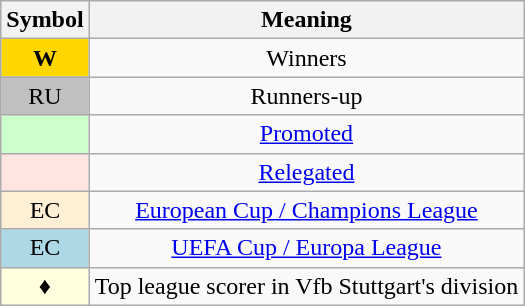<table class="wikitable" style="text-align:center">
<tr>
<th scope=col>Symbol</th>
<th scope=col>Meaning</th>
</tr>
<tr>
<td style=background:gold><span><strong>W</strong></span></td>
<td>Winners</td>
</tr>
<tr>
<td style=background:silver>RU</td>
<td>Runners-up</td>
</tr>
<tr>
<td style=background:#cfc></td>
<td><a href='#'>Promoted</a></td>
</tr>
<tr>
<td style=background:MistyRose></td>
<td><a href='#'>Relegated</a></td>
</tr>
<tr>
<td style=background:PapayaWhip>EC</td>
<td><a href='#'>European Cup / Champions League</a></td>
</tr>
<tr>
<td style=background:lightblue>EC</td>
<td><a href='#'>UEFA Cup / Europa League</a></td>
</tr>
<tr>
<td style=background:lightyellow>♦</td>
<td>Top league scorer in Vfb Stuttgart's division</td>
</tr>
</table>
